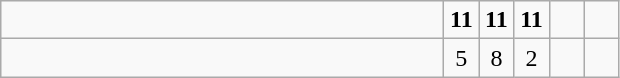<table class="wikitable">
<tr>
<td style="width:18em"><strong></strong></td>
<td align=center style="width:1em"><strong>11</strong></td>
<td align=center style="width:1em"><strong>11</strong></td>
<td align=center style="width:1em"><strong>11</strong></td>
<td align=center style="width:1em"></td>
<td align=center style="width:1em"></td>
</tr>
<tr>
<td style="width:18em"></td>
<td align=center style="width:1em">5</td>
<td align=center style="width:1em">8</td>
<td align=center style="width:1em">2</td>
<td align=center style="width:1em"></td>
<td align=center style="width:1em"></td>
</tr>
</table>
